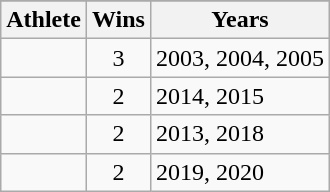<table class="wikitable">
<tr>
</tr>
<tr>
<th>Athlete</th>
<th>Wins</th>
<th>Years</th>
</tr>
<tr>
<td></td>
<td align=center>3</td>
<td>2003, 2004, 2005</td>
</tr>
<tr>
<td></td>
<td align=center>2</td>
<td>2014, 2015</td>
</tr>
<tr>
<td></td>
<td align=center>2</td>
<td>2013, 2018</td>
</tr>
<tr>
<td></td>
<td align=center>2</td>
<td>2019, 2020</td>
</tr>
</table>
